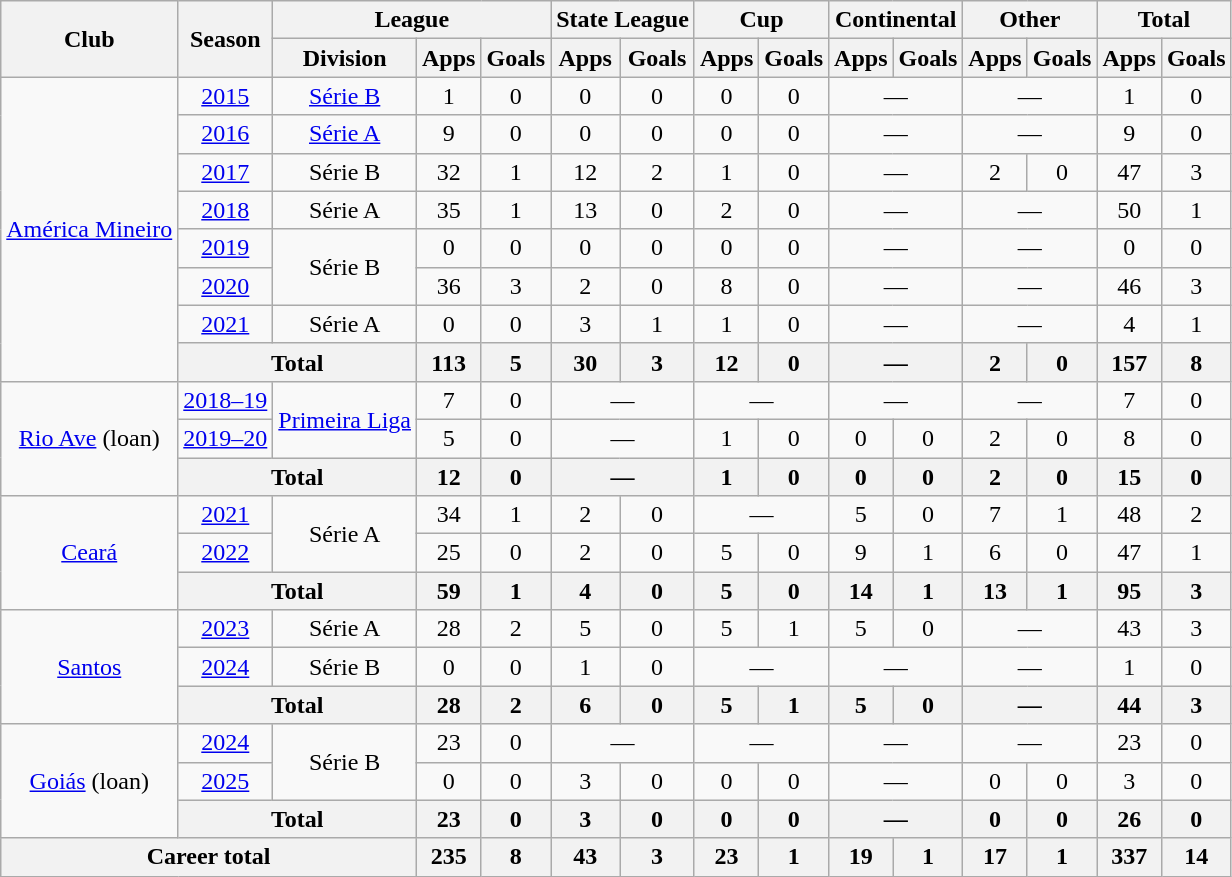<table class="wikitable" style="text-align: center;">
<tr>
<th rowspan="2">Club</th>
<th rowspan="2">Season</th>
<th colspan="3">League</th>
<th colspan="2">State League</th>
<th colspan="2">Cup</th>
<th colspan="2">Continental</th>
<th colspan="2">Other</th>
<th colspan="2">Total</th>
</tr>
<tr>
<th>Division</th>
<th>Apps</th>
<th>Goals</th>
<th>Apps</th>
<th>Goals</th>
<th>Apps</th>
<th>Goals</th>
<th>Apps</th>
<th>Goals</th>
<th>Apps</th>
<th>Goals</th>
<th>Apps</th>
<th>Goals</th>
</tr>
<tr>
<td rowspan="8"><a href='#'>América Mineiro</a></td>
<td><a href='#'>2015</a></td>
<td><a href='#'>Série B</a></td>
<td>1</td>
<td>0</td>
<td>0</td>
<td>0</td>
<td>0</td>
<td>0</td>
<td colspan="2">—</td>
<td colspan="2">—</td>
<td>1</td>
<td>0</td>
</tr>
<tr>
<td><a href='#'>2016</a></td>
<td><a href='#'>Série A</a></td>
<td>9</td>
<td>0</td>
<td>0</td>
<td>0</td>
<td>0</td>
<td>0</td>
<td colspan="2">—</td>
<td colspan="2">—</td>
<td>9</td>
<td>0</td>
</tr>
<tr>
<td><a href='#'>2017</a></td>
<td>Série B</td>
<td>32</td>
<td>1</td>
<td>12</td>
<td>2</td>
<td>1</td>
<td>0</td>
<td colspan="2">—</td>
<td>2</td>
<td>0</td>
<td>47</td>
<td>3</td>
</tr>
<tr>
<td><a href='#'>2018</a></td>
<td>Série A</td>
<td>35</td>
<td>1</td>
<td>13</td>
<td>0</td>
<td>2</td>
<td>0</td>
<td colspan="2">—</td>
<td colspan="2">—</td>
<td>50</td>
<td>1</td>
</tr>
<tr>
<td><a href='#'>2019</a></td>
<td rowspan="2">Série B</td>
<td>0</td>
<td>0</td>
<td>0</td>
<td>0</td>
<td>0</td>
<td>0</td>
<td colspan="2">—</td>
<td colspan="2">—</td>
<td>0</td>
<td>0</td>
</tr>
<tr>
<td><a href='#'>2020</a></td>
<td>36</td>
<td>3</td>
<td>2</td>
<td>0</td>
<td>8</td>
<td>0</td>
<td colspan="2">—</td>
<td colspan="2">—</td>
<td>46</td>
<td>3</td>
</tr>
<tr>
<td><a href='#'>2021</a></td>
<td>Série A</td>
<td>0</td>
<td>0</td>
<td>3</td>
<td>1</td>
<td>1</td>
<td>0</td>
<td colspan="2">—</td>
<td colspan="2">—</td>
<td>4</td>
<td>1</td>
</tr>
<tr>
<th colspan="2">Total</th>
<th>113</th>
<th>5</th>
<th>30</th>
<th>3</th>
<th>12</th>
<th>0</th>
<th colspan="2">—</th>
<th>2</th>
<th>0</th>
<th>157</th>
<th>8</th>
</tr>
<tr>
<td rowspan="3"><a href='#'>Rio Ave</a> (loan)</td>
<td><a href='#'>2018–19</a></td>
<td rowspan="2"><a href='#'>Primeira Liga</a></td>
<td>7</td>
<td>0</td>
<td colspan="2">—</td>
<td colspan="2">—</td>
<td colspan="2">—</td>
<td colspan="2">—</td>
<td>7</td>
<td>0</td>
</tr>
<tr>
<td><a href='#'>2019–20</a></td>
<td>5</td>
<td>0</td>
<td colspan="2">—</td>
<td>1</td>
<td>0</td>
<td>0</td>
<td>0</td>
<td>2</td>
<td>0</td>
<td>8</td>
<td>0</td>
</tr>
<tr>
<th colspan="2">Total</th>
<th>12</th>
<th>0</th>
<th colspan="2">—</th>
<th>1</th>
<th>0</th>
<th>0</th>
<th>0</th>
<th>2</th>
<th>0</th>
<th>15</th>
<th>0</th>
</tr>
<tr>
<td rowspan="3"><a href='#'>Ceará</a></td>
<td><a href='#'>2021</a></td>
<td rowspan="2">Série A</td>
<td>34</td>
<td>1</td>
<td>2</td>
<td>0</td>
<td colspan="2">—</td>
<td>5</td>
<td>0</td>
<td>7</td>
<td>1</td>
<td>48</td>
<td>2</td>
</tr>
<tr>
<td><a href='#'>2022</a></td>
<td>25</td>
<td>0</td>
<td>2</td>
<td>0</td>
<td>5</td>
<td>0</td>
<td>9</td>
<td>1</td>
<td>6</td>
<td>0</td>
<td>47</td>
<td>1</td>
</tr>
<tr>
<th colspan="2">Total</th>
<th>59</th>
<th>1</th>
<th>4</th>
<th>0</th>
<th>5</th>
<th>0</th>
<th>14</th>
<th>1</th>
<th>13</th>
<th>1</th>
<th>95</th>
<th>3</th>
</tr>
<tr>
<td rowspan="3"><a href='#'>Santos</a></td>
<td><a href='#'>2023</a></td>
<td>Série A</td>
<td>28</td>
<td>2</td>
<td>5</td>
<td>0</td>
<td>5</td>
<td>1</td>
<td>5</td>
<td>0</td>
<td colspan="2">—</td>
<td>43</td>
<td>3</td>
</tr>
<tr>
<td><a href='#'>2024</a></td>
<td>Série B</td>
<td>0</td>
<td>0</td>
<td>1</td>
<td>0</td>
<td colspan="2">—</td>
<td colspan="2">—</td>
<td colspan="2">—</td>
<td>1</td>
<td>0</td>
</tr>
<tr>
<th colspan="2">Total</th>
<th>28</th>
<th>2</th>
<th>6</th>
<th>0</th>
<th>5</th>
<th>1</th>
<th>5</th>
<th>0</th>
<th colspan="2">—</th>
<th>44</th>
<th>3</th>
</tr>
<tr>
<td rowspan="3"><a href='#'>Goiás</a> (loan)</td>
<td><a href='#'>2024</a></td>
<td rowspan="2">Série B</td>
<td>23</td>
<td>0</td>
<td colspan="2">—</td>
<td colspan="2">—</td>
<td colspan="2">—</td>
<td colspan="2">—</td>
<td>23</td>
<td>0</td>
</tr>
<tr>
<td><a href='#'>2025</a></td>
<td>0</td>
<td>0</td>
<td>3</td>
<td>0</td>
<td>0</td>
<td>0</td>
<td colspan="2">—</td>
<td>0</td>
<td>0</td>
<td>3</td>
<td>0</td>
</tr>
<tr>
<th colspan="2">Total</th>
<th>23</th>
<th>0</th>
<th>3</th>
<th>0</th>
<th>0</th>
<th>0</th>
<th colspan="2">—</th>
<th>0</th>
<th>0</th>
<th>26</th>
<th>0</th>
</tr>
<tr>
<th colspan="3">Career total</th>
<th>235</th>
<th>8</th>
<th>43</th>
<th>3</th>
<th>23</th>
<th>1</th>
<th>19</th>
<th>1</th>
<th>17</th>
<th>1</th>
<th>337</th>
<th>14</th>
</tr>
</table>
